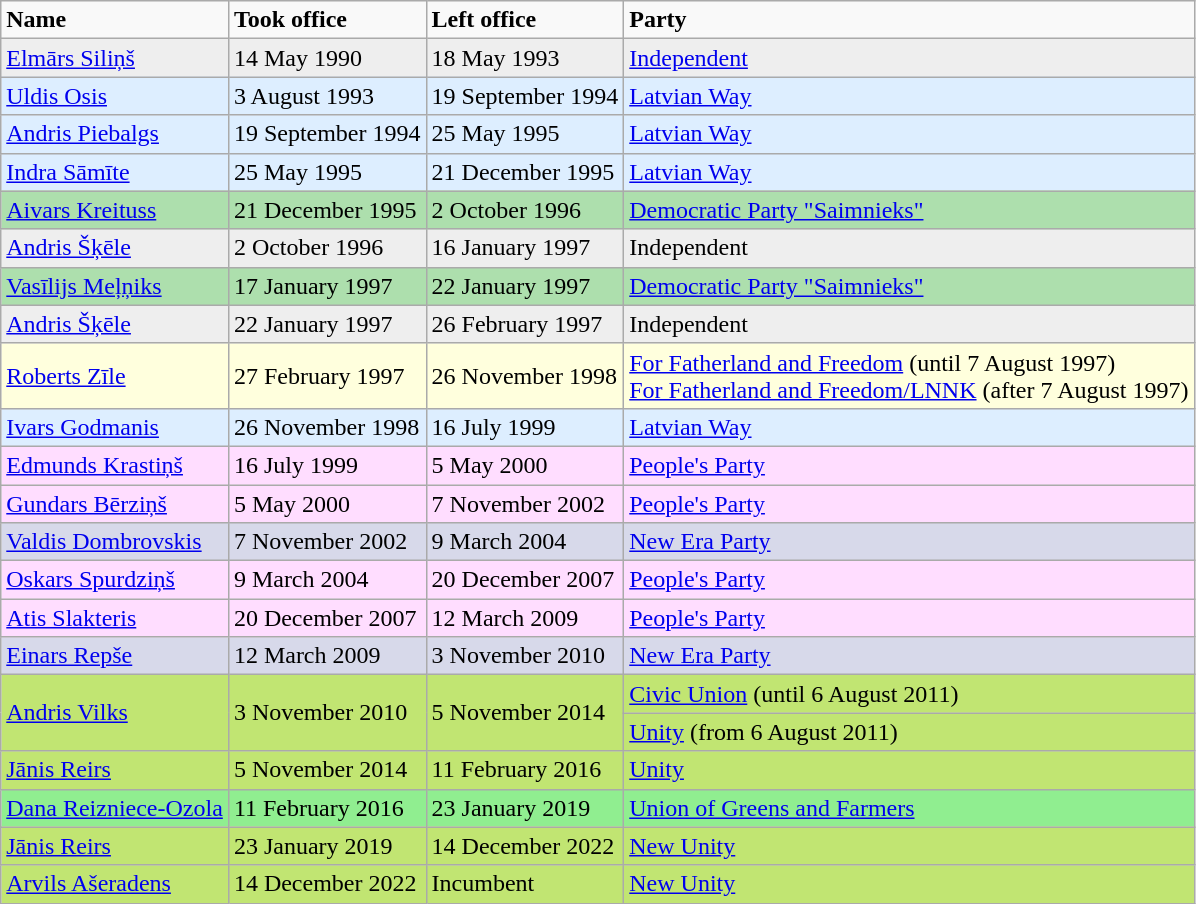<table class="wikitable">
<tr>
<td><strong>Name</strong></td>
<td><strong>Took office</strong></td>
<td><strong>Left office</strong></td>
<td><strong>Party</strong></td>
</tr>
<tr bgcolor=#EEEEEE>
<td><a href='#'>Elmārs Siliņš</a></td>
<td>14 May 1990</td>
<td>18 May 1993</td>
<td><a href='#'>Independent</a></td>
</tr>
<tr bgcolor=#DDEEFF>
<td><a href='#'>Uldis Osis</a></td>
<td>3 August 1993</td>
<td>19 September 1994</td>
<td><a href='#'>Latvian Way</a></td>
</tr>
<tr bgcolor=#DDEEFF>
<td><a href='#'>Andris Piebalgs</a></td>
<td>19 September 1994</td>
<td>25 May 1995</td>
<td><a href='#'>Latvian Way</a></td>
</tr>
<tr bgcolor=#DDEEFF>
<td><a href='#'>Indra Sāmīte</a></td>
<td>25 May 1995</td>
<td>21 December 1995</td>
<td><a href='#'>Latvian Way</a></td>
</tr>
<tr bgcolor=ADDFAD>
<td><a href='#'>Aivars Kreituss</a></td>
<td>21 December 1995</td>
<td>2 October 1996</td>
<td><a href='#'>Democratic Party "Saimnieks"</a></td>
</tr>
<tr bgcolor=EEEEEE>
<td><a href='#'>Andris Šķēle</a></td>
<td>2 October 1996</td>
<td>16 January 1997</td>
<td>Independent</td>
</tr>
<tr bgcolor=ADDFAD>
<td><a href='#'>Vasīlijs Meļņiks</a></td>
<td>17 January 1997</td>
<td>22 January 1997</td>
<td><a href='#'>Democratic Party "Saimnieks"</a></td>
</tr>
<tr bgcolor=EEEEEE>
<td><a href='#'>Andris Šķēle</a></td>
<td>22 January 1997</td>
<td>26 February 1997</td>
<td>Independent</td>
</tr>
<tr bgcolor=#FFFFDD>
<td><a href='#'>Roberts Zīle</a></td>
<td>27 February 1997</td>
<td>26 November 1998</td>
<td><a href='#'>For Fatherland and Freedom</a> (until 7 August 1997)<br><a href='#'>For Fatherland and Freedom/LNNK</a> (after 7 August 1997)</td>
</tr>
<tr bgcolor=#DDEEFF>
<td><a href='#'>Ivars Godmanis</a></td>
<td>26 November 1998</td>
<td>16 July 1999</td>
<td><a href='#'>Latvian Way</a></td>
</tr>
<tr bgcolor=#FFDDFF>
<td><a href='#'>Edmunds Krastiņš</a></td>
<td>16 July 1999</td>
<td>5 May 2000</td>
<td><a href='#'>People's Party</a></td>
</tr>
<tr bgcolor=#FFDDFF>
<td><a href='#'>Gundars Bērziņš</a></td>
<td>5 May 2000</td>
<td>7 November 2002</td>
<td><a href='#'>People's Party</a></td>
</tr>
<tr bgcolor=#D7D9EA>
<td><a href='#'>Valdis Dombrovskis</a></td>
<td>7 November 2002</td>
<td>9 March 2004</td>
<td><a href='#'>New Era Party</a></td>
</tr>
<tr bgcolor=#FFDDFF>
<td><a href='#'>Oskars Spurdziņš</a></td>
<td>9 March 2004</td>
<td>20 December 2007</td>
<td><a href='#'>People's Party</a></td>
</tr>
<tr bgcolor=#FFDDFF>
<td><a href='#'>Atis Slakteris</a></td>
<td>20 December 2007</td>
<td>12 March 2009</td>
<td><a href='#'>People's Party</a></td>
</tr>
<tr bgcolor=#D7D9EA>
<td><a href='#'>Einars Repše</a></td>
<td>12 March 2009</td>
<td>3 November 2010</td>
<td><a href='#'>New Era Party</a></td>
</tr>
<tr bgcolor=#C1E572>
<td rowspan="2"><a href='#'>Andris Vilks</a></td>
<td rowspan="2">3 November 2010</td>
<td rowspan="2">5 November 2014</td>
<td><a href='#'>Civic Union</a> (until 6 August 2011)</td>
</tr>
<tr bgcolor=#C1E572>
<td><a href='#'>Unity</a> (from 6 August 2011)</td>
</tr>
<tr bgcolor=#C1E572>
<td><a href='#'>Jānis Reirs</a></td>
<td>5 November 2014</td>
<td>11 February 2016</td>
<td><a href='#'>Unity</a></td>
</tr>
<tr bgcolor=lightgreen>
<td><a href='#'>Dana Reizniece-Ozola</a></td>
<td>11 February 2016</td>
<td>23 January 2019</td>
<td><a href='#'>Union of Greens and Farmers</a></td>
</tr>
<tr bgcolor=#C1E572>
<td><a href='#'>Jānis Reirs</a></td>
<td>23 January 2019</td>
<td>14 December 2022</td>
<td><a href='#'>New Unity</a></td>
</tr>
<tr bgcolor=#C1E572>
<td><a href='#'>Arvils Ašeradens</a></td>
<td>14 December 2022</td>
<td>Incumbent</td>
<td><a href='#'>New Unity</a></td>
</tr>
</table>
